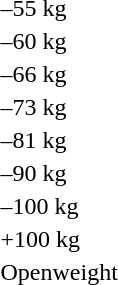<table>
<tr>
<td rowspan=2>–55 kg<br></td>
<td rowspan=2></td>
<td rowspan=2></td>
<td></td>
</tr>
<tr>
<td></td>
</tr>
<tr>
<td rowspan=2>–60 kg<br></td>
<td rowspan=2></td>
<td rowspan=2></td>
<td></td>
</tr>
<tr>
<td></td>
</tr>
<tr>
<td rowspan=2>–66 kg<br></td>
<td rowspan=2></td>
<td rowspan=2></td>
<td></td>
</tr>
<tr>
<td></td>
</tr>
<tr>
<td rowspan=2>–73 kg<br></td>
<td rowspan=2></td>
<td rowspan=2></td>
<td></td>
</tr>
<tr>
<td></td>
</tr>
<tr>
<td rowspan=2>–81 kg<br></td>
<td rowspan=2></td>
<td rowspan=2></td>
<td></td>
</tr>
<tr>
<td></td>
</tr>
<tr>
<td rowspan=2>–90 kg<br></td>
<td rowspan=2></td>
<td rowspan=2></td>
<td></td>
</tr>
<tr>
<td></td>
</tr>
<tr>
<td rowspan=2>–100 kg<br></td>
<td rowspan=2></td>
<td rowspan=2></td>
<td></td>
</tr>
<tr>
<td></td>
</tr>
<tr>
<td rowspan=2>+100 kg<br></td>
<td rowspan=2></td>
<td rowspan=2></td>
<td></td>
</tr>
<tr>
<td></td>
</tr>
<tr>
<td rowspan=2>Openweight<br></td>
<td rowspan=2></td>
<td rowspan=2></td>
<td></td>
</tr>
<tr>
<td></td>
</tr>
</table>
